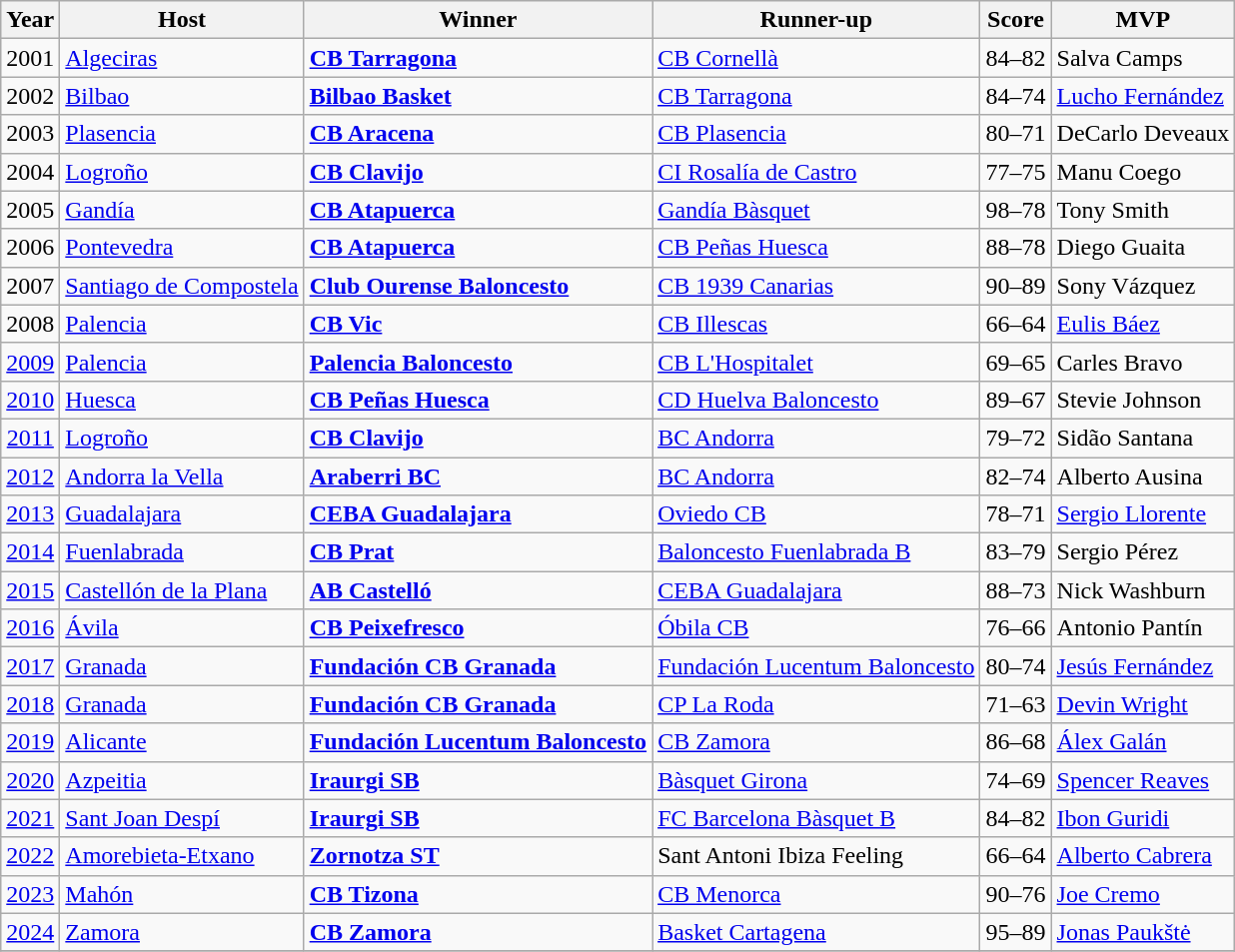<table class="wikitable">
<tr>
<th>Year</th>
<th>Host</th>
<th>Winner</th>
<th>Runner-up</th>
<th>Score</th>
<th>MVP</th>
</tr>
<tr>
<td align="center">2001</td>
<td><a href='#'>Algeciras</a></td>
<td><strong><a href='#'>CB Tarragona</a></strong></td>
<td><a href='#'>CB Cornellà</a></td>
<td align="center">84–82</td>
<td> Salva Camps</td>
</tr>
<tr>
<td align="center">2002</td>
<td><a href='#'>Bilbao</a></td>
<td><strong><a href='#'>Bilbao Basket</a></strong></td>
<td><a href='#'>CB Tarragona</a></td>
<td align="center">84–74</td>
<td> <a href='#'>Lucho Fernández</a></td>
</tr>
<tr>
<td align="center">2003</td>
<td><a href='#'>Plasencia</a></td>
<td><strong><a href='#'>CB Aracena</a></strong></td>
<td><a href='#'>CB Plasencia</a></td>
<td align="center">80–71</td>
<td> DeCarlo Deveaux</td>
</tr>
<tr>
<td align="center">2004</td>
<td><a href='#'>Logroño</a></td>
<td><strong><a href='#'>CB Clavijo</a></strong></td>
<td><a href='#'>CI Rosalía de Castro</a></td>
<td align="center">77–75</td>
<td> Manu Coego</td>
</tr>
<tr>
<td align="center">2005</td>
<td><a href='#'>Gandía</a></td>
<td><strong><a href='#'>CB Atapuerca</a></strong></td>
<td><a href='#'>Gandía Bàsquet</a></td>
<td align="center">98–78</td>
<td> Tony Smith</td>
</tr>
<tr>
<td align="center">2006</td>
<td><a href='#'>Pontevedra</a></td>
<td><strong><a href='#'>CB Atapuerca</a></strong></td>
<td><a href='#'>CB Peñas Huesca</a></td>
<td align="center">88–78</td>
<td> Diego Guaita</td>
</tr>
<tr>
<td align="center">2007</td>
<td><a href='#'>Santiago de Compostela</a></td>
<td><strong><a href='#'>Club Ourense Baloncesto</a></strong></td>
<td><a href='#'>CB 1939 Canarias</a></td>
<td align="center">90–89</td>
<td> Sony Vázquez</td>
</tr>
<tr>
<td align="center">2008</td>
<td><a href='#'>Palencia</a></td>
<td><strong><a href='#'>CB Vic</a></strong></td>
<td><a href='#'>CB Illescas</a></td>
<td align="center">66–64</td>
<td> <a href='#'>Eulis Báez</a></td>
</tr>
<tr>
<td align="center"><a href='#'>2009</a></td>
<td><a href='#'>Palencia</a></td>
<td><strong><a href='#'>Palencia Baloncesto</a></strong></td>
<td><a href='#'>CB L'Hospitalet</a></td>
<td align="center">69–65</td>
<td> Carles Bravo</td>
</tr>
<tr>
<td align="center"><a href='#'>2010</a></td>
<td><a href='#'>Huesca</a></td>
<td><strong><a href='#'>CB Peñas Huesca</a></strong></td>
<td><a href='#'>CD Huelva Baloncesto</a></td>
<td align="center">89–67</td>
<td> Stevie Johnson</td>
</tr>
<tr>
<td align="center"><a href='#'>2011</a></td>
<td><a href='#'>Logroño</a></td>
<td><strong><a href='#'>CB Clavijo</a></strong></td>
<td><a href='#'>BC Andorra</a></td>
<td align="center">79–72</td>
<td> Sidão Santana</td>
</tr>
<tr>
<td align="center"><a href='#'>2012</a></td>
<td><a href='#'>Andorra la Vella</a></td>
<td><strong><a href='#'>Araberri BC</a></strong></td>
<td><a href='#'>BC Andorra</a></td>
<td align="center">82–74</td>
<td> Alberto Ausina</td>
</tr>
<tr>
<td align="center"><a href='#'>2013</a></td>
<td><a href='#'>Guadalajara</a></td>
<td><strong><a href='#'>CEBA Guadalajara</a></strong></td>
<td><a href='#'>Oviedo CB</a></td>
<td align="center">78–71</td>
<td> <a href='#'>Sergio Llorente</a></td>
</tr>
<tr>
<td align="center"><a href='#'>2014</a></td>
<td><a href='#'>Fuenlabrada</a></td>
<td><strong><a href='#'>CB Prat</a></strong></td>
<td><a href='#'>Baloncesto Fuenlabrada B</a></td>
<td align="center">83–79</td>
<td> Sergio Pérez</td>
</tr>
<tr>
<td align="center"><a href='#'>2015</a></td>
<td><a href='#'>Castellón de la Plana</a></td>
<td><strong><a href='#'>AB Castelló</a></strong></td>
<td><a href='#'>CEBA Guadalajara</a></td>
<td align="center">88–73</td>
<td> Nick Washburn</td>
</tr>
<tr>
<td align="center"><a href='#'>2016</a></td>
<td><a href='#'>Ávila</a></td>
<td><strong><a href='#'>CB Peixefresco</a></strong></td>
<td><a href='#'>Óbila CB</a></td>
<td align="center">76–66</td>
<td> Antonio Pantín</td>
</tr>
<tr>
<td align=center><a href='#'>2017</a></td>
<td><a href='#'>Granada</a></td>
<td><strong><a href='#'>Fundación CB Granada</a></strong></td>
<td><a href='#'>Fundación Lucentum Baloncesto</a></td>
<td align="center">80–74</td>
<td> <a href='#'>Jesús Fernández</a></td>
</tr>
<tr>
<td align=center><a href='#'>2018</a></td>
<td><a href='#'>Granada</a></td>
<td><strong><a href='#'>Fundación CB Granada</a></strong></td>
<td><a href='#'>CP La Roda</a></td>
<td align="center">71–63</td>
<td> <a href='#'>Devin Wright</a></td>
</tr>
<tr>
<td align=center><a href='#'>2019</a></td>
<td><a href='#'>Alicante</a></td>
<td><strong><a href='#'>Fundación Lucentum Baloncesto</a></strong></td>
<td><a href='#'>CB Zamora</a></td>
<td align="center">86–68</td>
<td> <a href='#'>Álex Galán</a></td>
</tr>
<tr>
<td align=center><a href='#'>2020</a></td>
<td><a href='#'>Azpeitia</a></td>
<td><strong><a href='#'>Iraurgi SB</a></strong></td>
<td><a href='#'>Bàsquet Girona</a></td>
<td align="center">74–69</td>
<td> <a href='#'>Spencer Reaves</a></td>
</tr>
<tr>
<td align=center><a href='#'>2021</a></td>
<td><a href='#'>Sant Joan Despí</a></td>
<td><strong><a href='#'>Iraurgi SB</a></strong></td>
<td><a href='#'>FC Barcelona Bàsquet B</a></td>
<td align="center">84–82</td>
<td> <a href='#'>Ibon Guridi</a></td>
</tr>
<tr>
<td align=center><a href='#'>2022</a></td>
<td><a href='#'>Amorebieta-Etxano</a></td>
<td><strong><a href='#'>Zornotza ST</a></strong></td>
<td>Sant Antoni Ibiza Feeling</td>
<td align="center">66–64</td>
<td>  <a href='#'>Alberto Cabrera</a></td>
</tr>
<tr>
<td align=center><a href='#'>2023</a></td>
<td><a href='#'>Mahón</a></td>
<td><strong><a href='#'>CB Tizona</a></strong></td>
<td><a href='#'>CB Menorca</a></td>
<td align="center">90–76</td>
<td>  <a href='#'>Joe Cremo</a></td>
</tr>
<tr>
<td align=center><a href='#'>2024</a></td>
<td><a href='#'>Zamora</a></td>
<td><strong><a href='#'>CB Zamora</a></strong></td>
<td><a href='#'>Basket Cartagena</a></td>
<td align="center">95–89</td>
<td> <a href='#'>Jonas Paukštė</a></td>
</tr>
<tr>
</tr>
</table>
